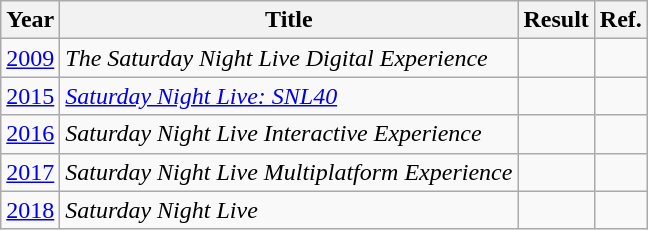<table class="wikitable">
<tr>
<th>Year</th>
<th>Title</th>
<th>Result</th>
<th>Ref.</th>
</tr>
<tr>
<td><a href='#'>2009</a></td>
<td><em>The Saturday Night Live Digital Experience</em></td>
<td></td>
<td align="center"></td>
</tr>
<tr>
<td><a href='#'>2015</a></td>
<td><em><a href='#'>Saturday Night Live: SNL40</a></em></td>
<td></td>
<td align="center"></td>
</tr>
<tr>
<td><a href='#'>2016</a></td>
<td><em>Saturday Night Live Interactive Experience</em></td>
<td></td>
<td align="center"></td>
</tr>
<tr>
<td><a href='#'>2017</a></td>
<td><em>Saturday Night Live Multiplatform Experience</em></td>
<td></td>
<td align="center"></td>
</tr>
<tr>
<td><a href='#'>2018</a></td>
<td><em>Saturday Night Live</em></td>
<td></td>
<td align="center"></td>
</tr>
</table>
